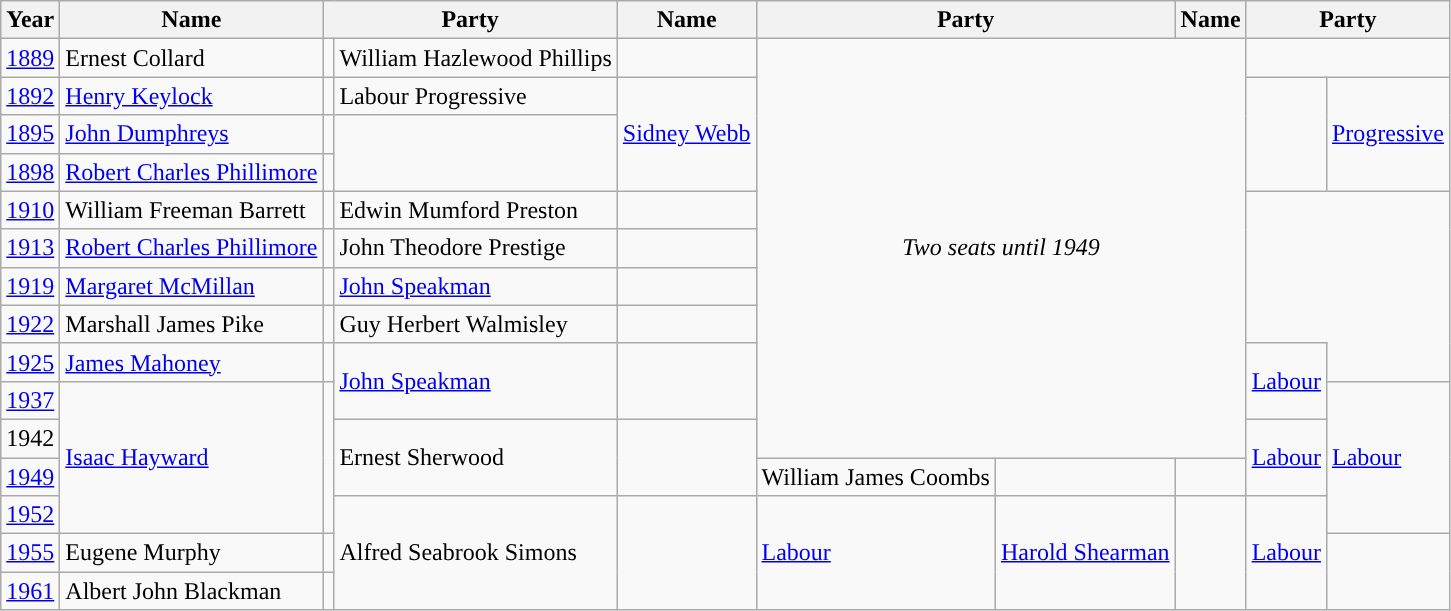<table class="wikitable">
<tr>
<th>Year</th>
<th>Name</th>
<th colspan=2>Party</th>
<th>Name</th>
<th colspan=2>Party</th>
<th>Name</th>
<th colspan=2>Party</th>
</tr>
<tr>
<td><a href='#'>1889</a></td>
<td>Ernest Collard</td>
<td></td>
<td>William Hazlewood Phillips</td>
<td></td>
<td rowspan=11 colspan=3 align="center"><em>Two seats until 1949</em></td>
</tr>
<tr>
<td><a href='#'>1892</a></td>
<td><a href='#'>Henry Keylock</a></td>
<td style="background-color: "></td>
<td>Labour Progressive</td>
<td rowspan=3><a href='#'>Sidney Webb</a></td>
<td rowspan=3 style="background-color: "></td>
<td rowspan=3><a href='#'>Progressive</a></td>
</tr>
<tr>
<td><a href='#'>1895</a></td>
<td><a href='#'>John Dumphreys</a></td>
<td></td>
</tr>
<tr>
<td><a href='#'>1898</a></td>
<td><a href='#'>Robert Charles Phillimore</a></td>
<td></td>
</tr>
<tr>
<td><a href='#'>1910</a></td>
<td>William Freeman Barrett</td>
<td></td>
<td>Edwin Mumford Preston</td>
<td></td>
</tr>
<tr>
<td><a href='#'>1913</a></td>
<td><a href='#'>Robert Charles Phillimore</a></td>
<td></td>
<td>John Theodore Prestige</td>
<td></td>
</tr>
<tr>
<td><a href='#'>1919</a></td>
<td><a href='#'>Margaret McMillan</a></td>
<td></td>
<td><a href='#'>John Speakman</a></td>
<td></td>
</tr>
<tr>
<td><a href='#'>1922</a></td>
<td>Marshall James Pike</td>
<td></td>
<td>Guy Herbert Walmisley</td>
<td></td>
</tr>
<tr>
<td><a href='#'>1925</a></td>
<td><a href='#'>James Mahoney</a></td>
<td></td>
<td rowspan=2><a href='#'>John Speakman</a></td>
<td rowspan=2 style="background-color: "></td>
<td rowspan=2><a href='#'>Labour</a></td>
</tr>
<tr>
<td><a href='#'>1937</a></td>
<td rowspan=4><a href='#'>Isaac Hayward</a></td>
<td rowspan=4 style="background-color: "></td>
<td rowspan=4><a href='#'>Labour</a></td>
</tr>
<tr>
<td>1942</td>
<td rowspan=2>Ernest Sherwood</td>
<td rowspan=2 style="background-color: "></td>
<td rowspan=2><a href='#'>Labour</a></td>
</tr>
<tr>
<td><a href='#'>1949</a></td>
<td>William James Coombs</td>
<td></td>
</tr>
<tr>
<td><a href='#'>1952</a></td>
<td rowspan=3>Alfred Seabrook Simons</td>
<td rowspan=3 style="background-color: "></td>
<td rowspan=3><a href='#'>Labour</a></td>
<td rowspan=3><a href='#'>Harold Shearman</a></td>
<td rowspan=3 style="background-color: "></td>
<td rowspan=3><a href='#'>Labour</a></td>
</tr>
<tr>
<td><a href='#'>1955</a></td>
<td>Eugene Murphy</td>
<td></td>
</tr>
<tr>
<td><a href='#'>1961</a></td>
<td>Albert John Blackman</td>
<td></td>
</tr>
</table>
